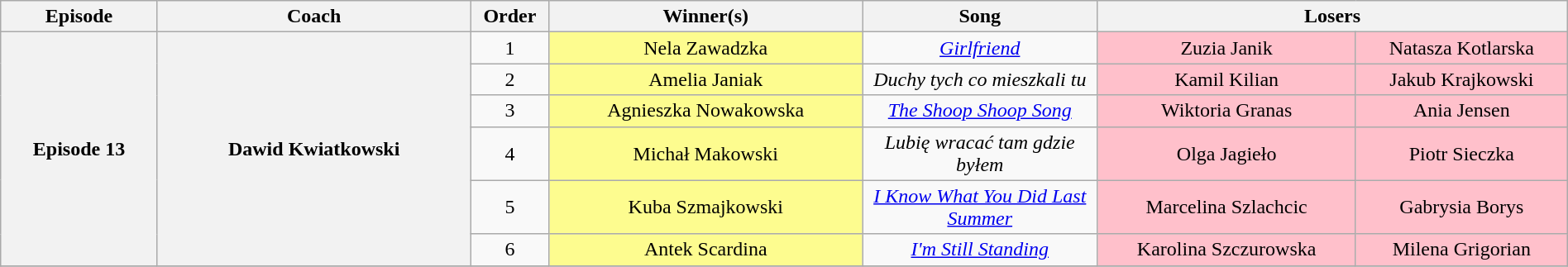<table class="wikitable" style="text-align:center; width:100%;">
<tr>
<th style="width:10%;">Episode</th>
<th style="width:20%;">Coach</th>
<th style="width:05%;">Order</th>
<th style="width:20%;">Winner(s)</th>
<th style="width:15%;">Song</th>
<th style="width:30%;" colspan="2">Losers</th>
</tr>
<tr>
<th rowspan="6">Episode 13<br><small></small></th>
<th rowspan="6">Dawid Kwiatkowski</th>
<td>1</td>
<td style="background:#fdfc8f;">Nela Zawadzka</td>
<td><em><a href='#'>Girlfriend</a></em></td>
<td style="background:pink;">Zuzia Janik</td>
<td style="background:pink;">Natasza Kotlarska</td>
</tr>
<tr>
<td>2</td>
<td style="background:#fdfc8f;">Amelia Janiak</td>
<td><em>Duchy tych co mieszkali tu</em></td>
<td style="background:pink;">Kamil Kilian</td>
<td style="background:pink;">Jakub Krajkowski</td>
</tr>
<tr>
<td>3</td>
<td style="background:#fdfc8f;">Agnieszka Nowakowska</td>
<td><a href='#'><em>The Shoop Shoop Song</em></a></td>
<td style="background:pink;">Wiktoria Granas</td>
<td style="background:pink;">Ania Jensen</td>
</tr>
<tr>
<td>4</td>
<td style="background:#fdfc8f;">Michał Makowski</td>
<td><em>Lubię wracać tam gdzie byłem</em></td>
<td style="background:pink;">Olga Jagieło</td>
<td style="background:pink;">Piotr Sieczka</td>
</tr>
<tr>
<td>5</td>
<td style="background:#fdfc8f;">Kuba Szmajkowski</td>
<td><a href='#'><em>I Know What You Did Last Summer</em></a></td>
<td style="background:pink;">Marcelina Szlachcic</td>
<td style="background:pink;">Gabrysia Borys</td>
</tr>
<tr>
<td>6</td>
<td style="background:#fdfc8f;">Antek Scardina</td>
<td><em><a href='#'>I'm Still Standing</a></em></td>
<td style="background:pink;">Karolina Szczurowska</td>
<td style="background:pink;">Milena Grigorian</td>
</tr>
<tr>
</tr>
</table>
